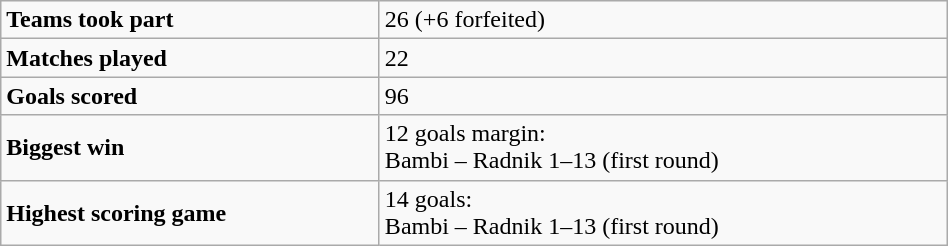<table class="wikitable" style="width:50%">
<tr>
<td style="width:40%"><strong>Teams took part</strong></td>
<td>26 (+6 forfeited)</td>
</tr>
<tr>
<td><strong>Matches played</strong></td>
<td>22</td>
</tr>
<tr>
<td><strong>Goals scored</strong></td>
<td>96</td>
</tr>
<tr>
<td><strong>Biggest win</strong></td>
<td>12 goals margin:<br>Bambi – Radnik 1–13 (first round)</td>
</tr>
<tr>
<td><strong>Highest scoring game</strong></td>
<td>14 goals:<br>Bambi – Radnik 1–13 (first round)</td>
</tr>
</table>
